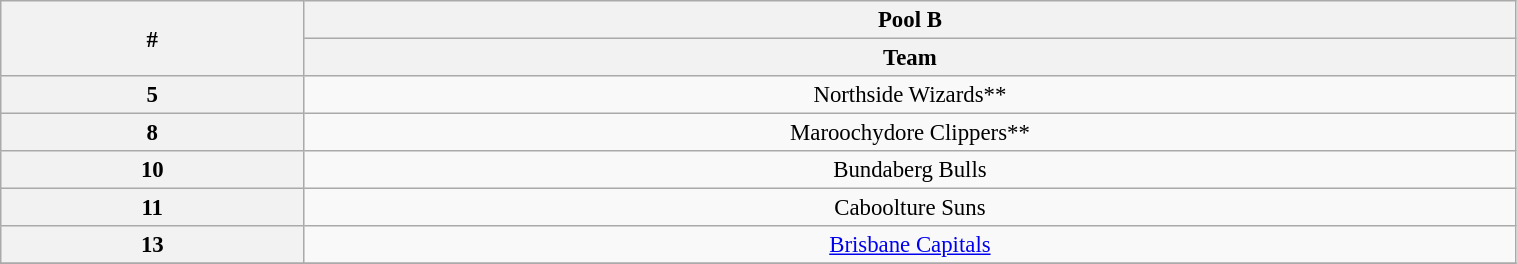<table class="wikitable" width="80%" style="font-size:95%; text-align:center">
<tr>
<th width="5%" rowspan=2>#</th>
<th colspan="1" align="center">Pool B</th>
</tr>
<tr>
<th width="20%">Team</th>
</tr>
<tr>
<th>5</th>
<td align=center>Northside Wizards**</td>
</tr>
<tr>
<th>8</th>
<td align=center>Maroochydore Clippers**</td>
</tr>
<tr>
<th>10</th>
<td align=center>Bundaberg Bulls</td>
</tr>
<tr>
<th>11</th>
<td align=center>Caboolture Suns</td>
</tr>
<tr>
<th>13</th>
<td align=center><a href='#'>Brisbane Capitals</a></td>
</tr>
<tr>
</tr>
</table>
